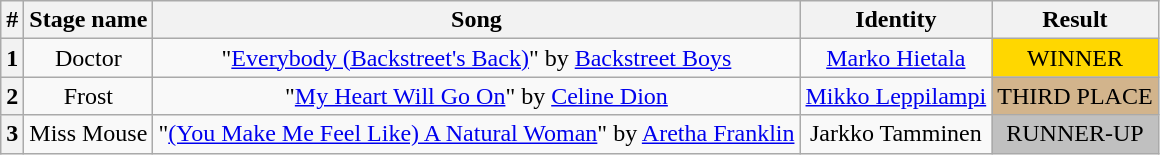<table class="wikitable plainrowheaders" style="text-align: center;">
<tr>
<th>#</th>
<th>Stage name</th>
<th>Song</th>
<th>Identity</th>
<th>Result</th>
</tr>
<tr>
<th>1</th>
<td>Doctor</td>
<td>"<a href='#'>Everybody (Backstreet's Back)</a>" by <a href='#'>Backstreet Boys</a></td>
<td><a href='#'>Marko Hietala</a></td>
<td bgcolor=gold>WINNER</td>
</tr>
<tr>
<th>2</th>
<td>Frost</td>
<td>"<a href='#'>My Heart Will Go On</a>" by <a href='#'>Celine Dion</a></td>
<td><a href='#'>Mikko Leppilampi</a></td>
<td bgcolor=tan>THIRD PLACE</td>
</tr>
<tr>
<th>3</th>
<td>Miss Mouse</td>
<td>"<a href='#'>(You Make Me Feel Like) A Natural Woman</a>" by <a href='#'>Aretha Franklin</a></td>
<td>Jarkko Tamminen</td>
<td bgcolor=silver>RUNNER-UP</td>
</tr>
</table>
